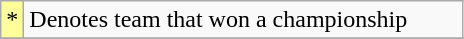<table class="wikitable">
<tr>
<td bgcolor="#FFFF99" width="5%">*</td>
<td>Denotes team that won a championship</td>
</tr>
<tr>
</tr>
</table>
